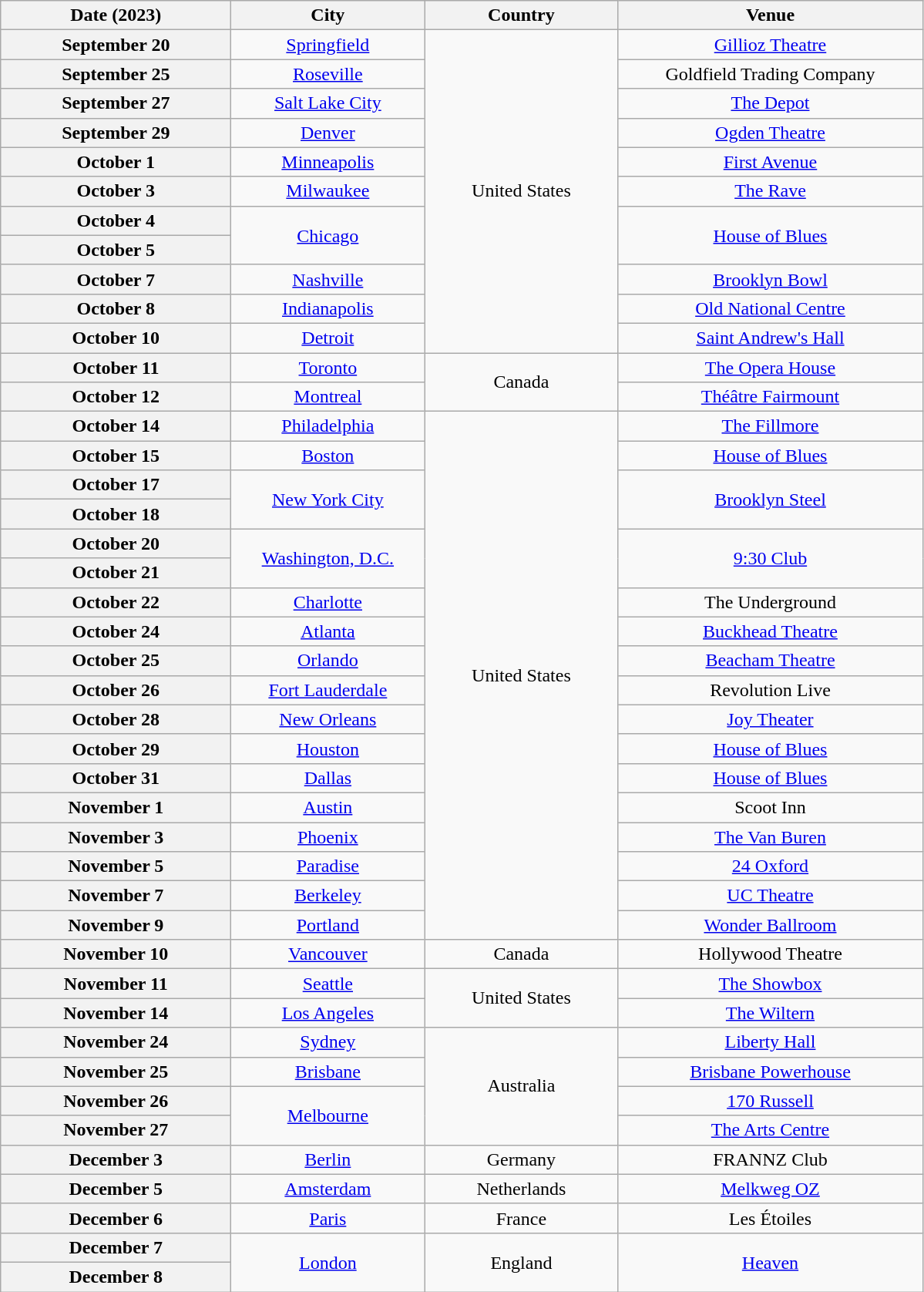<table class="wikitable plainrowheaders" style="text-align:center;">
<tr>
<th scope="col" style="width:12em;">Date (2023)</th>
<th scope="col" style="width:10em;">City</th>
<th scope="col" style="width:10em;">Country</th>
<th scope="col" style="width:16em;">Venue</th>
</tr>
<tr>
<th scope="row" style="text-align:center;">September 20</th>
<td><a href='#'>Springfield</a></td>
<td rowspan="11">United States</td>
<td><a href='#'>Gillioz Theatre</a></td>
</tr>
<tr>
<th scope="row" style="text-align:center;">September 25</th>
<td><a href='#'>Roseville</a></td>
<td>Goldfield Trading Company</td>
</tr>
<tr>
<th scope="row" style="text-align:center;">September 27</th>
<td><a href='#'>Salt Lake City</a></td>
<td><a href='#'>The Depot</a></td>
</tr>
<tr>
<th scope="row" style="text-align:center;">September 29</th>
<td><a href='#'>Denver</a></td>
<td><a href='#'>Ogden Theatre</a></td>
</tr>
<tr>
<th scope="row" style="text-align:center;">October 1</th>
<td><a href='#'>Minneapolis</a></td>
<td><a href='#'>First Avenue</a></td>
</tr>
<tr>
<th scope="row" style="text-align:center;">October 3</th>
<td><a href='#'>Milwaukee</a></td>
<td><a href='#'>The Rave</a></td>
</tr>
<tr>
<th scope="row" style="text-align:center;">October 4</th>
<td rowspan="2"><a href='#'>Chicago</a></td>
<td rowspan="2"><a href='#'>House of Blues</a></td>
</tr>
<tr>
<th scope="row" style="text-align:center;">October 5</th>
</tr>
<tr>
<th scope="row" style="text-align:center;">October 7</th>
<td><a href='#'>Nashville</a></td>
<td><a href='#'>Brooklyn Bowl</a></td>
</tr>
<tr>
<th scope="row" style="text-align:center;">October 8</th>
<td><a href='#'>Indianapolis</a></td>
<td><a href='#'>Old National Centre</a></td>
</tr>
<tr>
<th scope="row" style="text-align:center;">October 10</th>
<td><a href='#'>Detroit</a></td>
<td><a href='#'>Saint Andrew's Hall</a></td>
</tr>
<tr>
<th scope="row" style="text-align:center;">October 11</th>
<td><a href='#'>Toronto</a></td>
<td rowspan="2">Canada</td>
<td><a href='#'>The Opera House</a></td>
</tr>
<tr>
<th scope="row" style="text-align:center;">October 12</th>
<td><a href='#'>Montreal</a></td>
<td><a href='#'>Théâtre Fairmount</a></td>
</tr>
<tr>
<th scope="row" style="text-align:center;">October 14</th>
<td><a href='#'>Philadelphia</a></td>
<td rowspan="18">United States</td>
<td><a href='#'>The Fillmore</a></td>
</tr>
<tr>
<th scope="row" style="text-align:center;">October 15</th>
<td><a href='#'>Boston</a></td>
<td><a href='#'>House of Blues</a></td>
</tr>
<tr>
<th scope="row" style="text-align:center;">October 17</th>
<td rowspan="2"><a href='#'>New York City</a></td>
<td rowspan="2"><a href='#'>Brooklyn Steel</a></td>
</tr>
<tr>
<th scope="row" style="text-align:center;">October 18</th>
</tr>
<tr>
<th scope="row" style="text-align:center;">October 20</th>
<td rowspan="2"><a href='#'>Washington, D.C.</a></td>
<td rowspan="2"><a href='#'>9:30 Club</a></td>
</tr>
<tr>
<th scope="row" style="text-align:center;">October 21</th>
</tr>
<tr>
<th scope="row" style="text-align:center;">October 22</th>
<td><a href='#'>Charlotte</a></td>
<td>The Underground</td>
</tr>
<tr>
<th scope="row" style="text-align:center;">October 24</th>
<td><a href='#'>Atlanta</a></td>
<td><a href='#'>Buckhead Theatre</a></td>
</tr>
<tr>
<th scope="row" style="text-align:center;">October 25</th>
<td><a href='#'>Orlando</a></td>
<td><a href='#'>Beacham Theatre</a></td>
</tr>
<tr>
<th scope="row" style="text-align:center;">October 26</th>
<td><a href='#'>Fort Lauderdale</a></td>
<td>Revolution Live</td>
</tr>
<tr>
<th scope="row" style="text-align:center;">October 28</th>
<td><a href='#'>New Orleans</a></td>
<td><a href='#'>Joy Theater</a></td>
</tr>
<tr>
<th scope="row" style="text-align:center;">October 29</th>
<td><a href='#'>Houston</a></td>
<td><a href='#'>House of Blues</a></td>
</tr>
<tr>
<th scope="row" style="text-align:center;">October 31</th>
<td><a href='#'>Dallas</a></td>
<td><a href='#'>House of Blues</a></td>
</tr>
<tr>
<th scope="row" style="text-align:center;">November 1</th>
<td><a href='#'>Austin</a></td>
<td>Scoot Inn</td>
</tr>
<tr>
<th scope="row" style="text-align:center;">November 3</th>
<td><a href='#'>Phoenix</a></td>
<td><a href='#'>The Van Buren</a></td>
</tr>
<tr>
<th scope="row" style="text-align:center;">November 5</th>
<td><a href='#'>Paradise</a></td>
<td><a href='#'>24 Oxford</a></td>
</tr>
<tr>
<th scope="row" style="text-align:center;">November 7</th>
<td><a href='#'>Berkeley</a></td>
<td><a href='#'>UC Theatre</a></td>
</tr>
<tr>
<th scope="row" style="text-align:center;">November 9</th>
<td><a href='#'>Portland</a></td>
<td><a href='#'>Wonder Ballroom</a></td>
</tr>
<tr>
<th scope="row" style="text-align:center;">November 10</th>
<td><a href='#'>Vancouver</a></td>
<td>Canada</td>
<td>Hollywood Theatre</td>
</tr>
<tr>
<th scope="row" style="text-align:center;">November 11</th>
<td><a href='#'>Seattle</a></td>
<td rowspan="2">United States</td>
<td><a href='#'>The Showbox</a></td>
</tr>
<tr>
<th scope="row" style="text-align:center;">November 14</th>
<td><a href='#'>Los Angeles</a></td>
<td><a href='#'>The Wiltern</a></td>
</tr>
<tr>
<th scope="row" style="text-align:center;">November 24</th>
<td><a href='#'>Sydney</a></td>
<td rowspan="4">Australia</td>
<td><a href='#'>Liberty Hall</a></td>
</tr>
<tr>
<th scope="row" style="text-align:center;">November 25</th>
<td><a href='#'>Brisbane</a></td>
<td><a href='#'>Brisbane Powerhouse</a></td>
</tr>
<tr>
<th scope="row" style="text-align:center;">November 26</th>
<td rowspan="2"><a href='#'>Melbourne</a></td>
<td><a href='#'>170 Russell</a></td>
</tr>
<tr>
<th scope="row" style="text-align:center;">November 27</th>
<td><a href='#'>The Arts Centre</a></td>
</tr>
<tr>
<th scope="row" style="text-align:center;">December 3</th>
<td><a href='#'>Berlin</a></td>
<td>Germany</td>
<td>FRANNZ Club</td>
</tr>
<tr>
<th scope="row" style="text-align:center;">December 5</th>
<td><a href='#'>Amsterdam</a></td>
<td>Netherlands</td>
<td><a href='#'>Melkweg OZ</a></td>
</tr>
<tr>
<th scope="row" style="text-align:center;">December 6</th>
<td><a href='#'>Paris</a></td>
<td>France</td>
<td>Les Étoiles</td>
</tr>
<tr>
<th scope="row" style="text-align:center;">December 7</th>
<td rowspan="2"><a href='#'>London</a></td>
<td rowspan="2">England</td>
<td rowspan="2"><a href='#'>Heaven</a></td>
</tr>
<tr>
<th scope="row" style="text-align:center;">December 8</th>
</tr>
</table>
